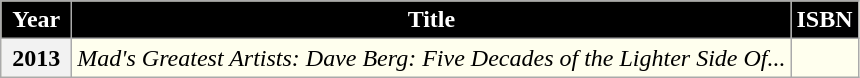<table class="wikitable" style="background:#FFFFEE">
<tr>
<th style="background:#000000; color:white; width:40px">Year</th>
<th style="background:#000000; color:white">Title</th>
<th style="background:#000000; color:white">ISBN</th>
</tr>
<tr>
<th align="center">2013</th>
<td><em>Mad's Greatest Artists: Dave Berg: Five Decades of the Lighter Side Of...</em></td>
<td></td>
</tr>
</table>
